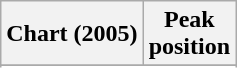<table class="wikitable sortable plainrowheaders" style="text-align:center">
<tr>
<th scope="col">Chart (2005)</th>
<th scope="col">Peak<br> position</th>
</tr>
<tr>
</tr>
<tr>
</tr>
<tr>
</tr>
</table>
